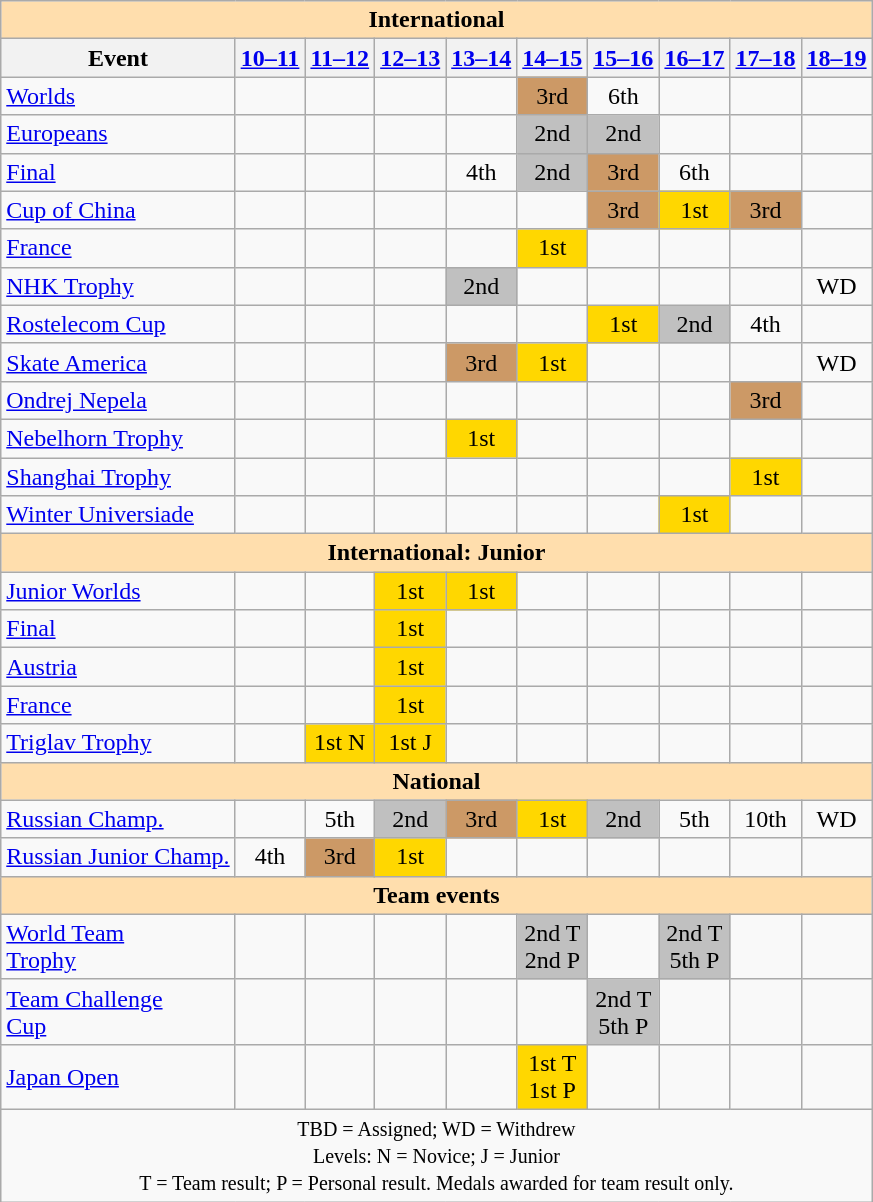<table class="wikitable" style="text-align:center">
<tr>
<th style="background-color: #ffdead; " colspan=10 align=center>International</th>
</tr>
<tr>
<th>Event</th>
<th><a href='#'>10–11</a></th>
<th><a href='#'>11–12</a></th>
<th><a href='#'>12–13</a></th>
<th><a href='#'>13–14</a></th>
<th><a href='#'>14–15</a></th>
<th><a href='#'>15–16</a></th>
<th><a href='#'>16–17</a></th>
<th><a href='#'>17–18</a></th>
<th><a href='#'>18–19</a></th>
</tr>
<tr>
<td align=left><a href='#'>Worlds</a></td>
<td></td>
<td></td>
<td></td>
<td></td>
<td bgcolor=cc9966>3rd</td>
<td>6th</td>
<td></td>
<td></td>
<td></td>
</tr>
<tr>
<td align=left><a href='#'>Europeans</a></td>
<td></td>
<td></td>
<td></td>
<td></td>
<td bgcolor=silver>2nd</td>
<td bgcolor=silver>2nd</td>
<td></td>
<td></td>
<td></td>
</tr>
<tr>
<td align=left> <a href='#'>Final</a></td>
<td></td>
<td></td>
<td></td>
<td>4th</td>
<td bgcolor=silver>2nd</td>
<td bgcolor=cc9966>3rd</td>
<td>6th</td>
<td></td>
<td></td>
</tr>
<tr>
<td align=left> <a href='#'>Cup of China</a></td>
<td></td>
<td></td>
<td></td>
<td></td>
<td></td>
<td bgcolor=cc9966>3rd</td>
<td bgcolor=gold>1st</td>
<td bgcolor=cc9966>3rd</td>
<td></td>
</tr>
<tr>
<td align=left> <a href='#'>France</a></td>
<td></td>
<td></td>
<td></td>
<td></td>
<td bgcolor=gold>1st</td>
<td></td>
<td></td>
<td></td>
<td></td>
</tr>
<tr>
<td align=left> <a href='#'>NHK Trophy</a></td>
<td></td>
<td></td>
<td></td>
<td bgcolor=silver>2nd</td>
<td></td>
<td></td>
<td></td>
<td></td>
<td>WD</td>
</tr>
<tr>
<td align=left> <a href='#'>Rostelecom Cup</a></td>
<td></td>
<td></td>
<td></td>
<td></td>
<td></td>
<td bgcolor=gold>1st</td>
<td bgcolor=silver>2nd</td>
<td>4th</td>
<td></td>
</tr>
<tr>
<td align=left> <a href='#'>Skate America</a></td>
<td></td>
<td></td>
<td></td>
<td bgcolor=cc9966>3rd</td>
<td bgcolor=gold>1st</td>
<td></td>
<td></td>
<td></td>
<td>WD</td>
</tr>
<tr>
<td align=left> <a href='#'>Ondrej Nepela</a></td>
<td></td>
<td></td>
<td></td>
<td></td>
<td></td>
<td></td>
<td></td>
<td bgcolor=cc9966>3rd</td>
<td></td>
</tr>
<tr>
<td align=left><a href='#'>Nebelhorn Trophy</a></td>
<td></td>
<td></td>
<td></td>
<td bgcolor=gold>1st</td>
<td></td>
<td></td>
<td></td>
<td></td>
<td></td>
</tr>
<tr>
<td align=left><a href='#'>Shanghai Trophy</a></td>
<td></td>
<td></td>
<td></td>
<td></td>
<td></td>
<td></td>
<td></td>
<td bgcolor=gold>1st</td>
<td></td>
</tr>
<tr>
<td align=left><a href='#'>Winter Universiade</a></td>
<td></td>
<td></td>
<td></td>
<td></td>
<td></td>
<td></td>
<td bgcolor=gold>1st</td>
<td></td>
<td></td>
</tr>
<tr>
<th style="background-color: #ffdead; " colspan=10 align=center>International: Junior</th>
</tr>
<tr>
<td align=left><a href='#'>Junior Worlds</a></td>
<td></td>
<td></td>
<td bgcolor=gold>1st</td>
<td bgcolor=gold>1st</td>
<td></td>
<td></td>
<td></td>
<td></td>
<td></td>
</tr>
<tr>
<td align=left> <a href='#'>Final</a></td>
<td></td>
<td></td>
<td bgcolor=gold>1st</td>
<td></td>
<td></td>
<td></td>
<td></td>
<td></td>
<td></td>
</tr>
<tr>
<td align=left> <a href='#'>Austria</a></td>
<td></td>
<td></td>
<td bgcolor=gold>1st</td>
<td></td>
<td></td>
<td></td>
<td></td>
<td></td>
<td></td>
</tr>
<tr>
<td align=left> <a href='#'>France</a></td>
<td></td>
<td></td>
<td bgcolor=gold>1st</td>
<td></td>
<td></td>
<td></td>
<td></td>
<td></td>
<td></td>
</tr>
<tr>
<td align=left><a href='#'>Triglav Trophy</a></td>
<td></td>
<td bgcolor=gold>1st N</td>
<td bgcolor=gold>1st J</td>
<td></td>
<td></td>
<td></td>
<td></td>
<td></td>
<td></td>
</tr>
<tr>
<th style="background-color: #ffdead; " colspan=10 align=center>National</th>
</tr>
<tr>
<td align=left><a href='#'>Russian Champ.</a></td>
<td></td>
<td>5th</td>
<td bgcolor=silver>2nd</td>
<td bgcolor=cc9966>3rd</td>
<td bgcolor=gold>1st</td>
<td bgcolor=silver>2nd</td>
<td>5th</td>
<td>10th</td>
<td>WD</td>
</tr>
<tr>
<td align=left><a href='#'>Russian Junior Champ.</a></td>
<td>4th</td>
<td bgcolor=cc9966>3rd</td>
<td bgcolor=gold>1st</td>
<td></td>
<td></td>
<td></td>
<td></td>
<td></td>
<td></td>
</tr>
<tr>
<th style="background-color: #ffdead; " colspan=10 align=center>Team events</th>
</tr>
<tr>
<td align=left><a href='#'>World Team<br>Trophy</a></td>
<td></td>
<td></td>
<td></td>
<td></td>
<td bgcolor=silver>2nd T <br>2nd P</td>
<td></td>
<td bgcolor=silver>2nd T <br>5th P</td>
<td></td>
<td></td>
</tr>
<tr>
<td align=left><a href='#'>Team Challenge<br>Cup</a></td>
<td></td>
<td></td>
<td></td>
<td></td>
<td></td>
<td bgcolor=silver>2nd T <br>5th P</td>
<td></td>
<td></td>
<td></td>
</tr>
<tr>
<td align=left><a href='#'>Japan Open</a></td>
<td></td>
<td></td>
<td></td>
<td></td>
<td bgcolor=gold>1st T <br>1st P</td>
<td></td>
<td></td>
<td></td>
<td></td>
</tr>
<tr>
<td colspan=10 align=center><small> TBD = Assigned; WD = Withdrew <br> Levels: N = Novice; J = Junior <br> T = Team result; P = Personal result. Medals awarded for team result only.</small></td>
</tr>
</table>
